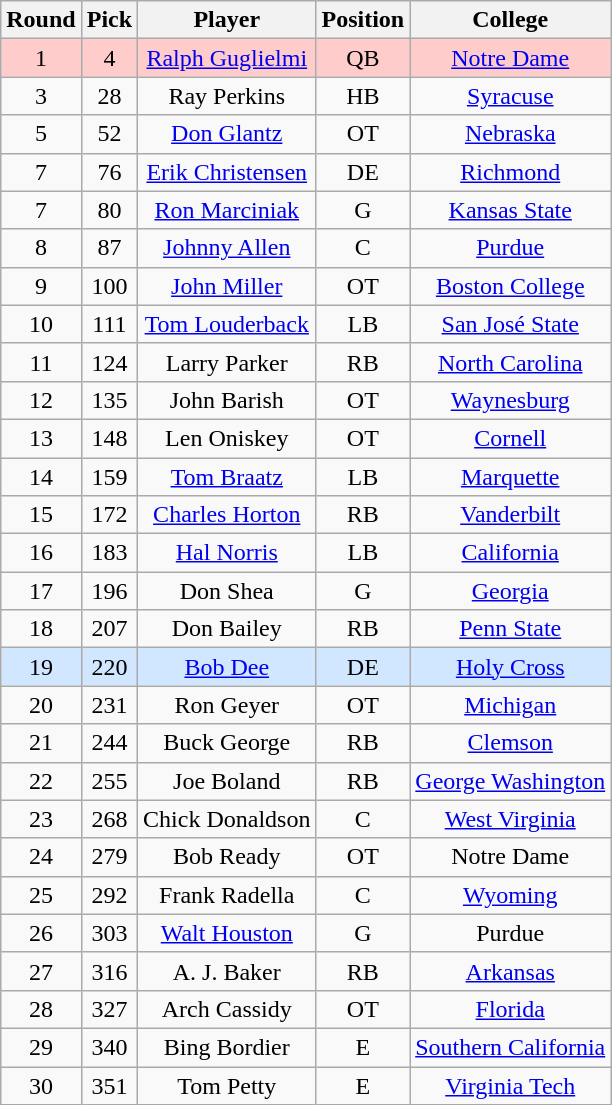<table class="wikitable sortable sortable"  style="text-align:center;">
<tr>
<th>Round</th>
<th>Pick</th>
<th>Player</th>
<th>Position</th>
<th>College</th>
</tr>
<tr style="background:#fcc;">
<td>1</td>
<td>4</td>
<td><a href='#'>Ralph Guglielmi</a></td>
<td>QB</td>
<td><a href='#'>Notre Dame</a></td>
</tr>
<tr>
<td>3</td>
<td>28</td>
<td>Ray Perkins</td>
<td>HB</td>
<td><a href='#'>Syracuse</a></td>
</tr>
<tr>
<td>5</td>
<td>52</td>
<td><a href='#'>Don Glantz</a></td>
<td>OT</td>
<td><a href='#'>Nebraska</a></td>
</tr>
<tr>
<td>7</td>
<td>76</td>
<td><a href='#'>Erik Christensen</a></td>
<td>DE</td>
<td><a href='#'>Richmond</a></td>
</tr>
<tr>
<td>7</td>
<td>80</td>
<td><a href='#'>Ron Marciniak</a></td>
<td>G</td>
<td><a href='#'>Kansas State</a></td>
</tr>
<tr>
<td>8</td>
<td>87</td>
<td><a href='#'>Johnny Allen</a></td>
<td>C</td>
<td><a href='#'>Purdue</a></td>
</tr>
<tr>
<td>9</td>
<td>100</td>
<td><a href='#'>John Miller</a></td>
<td>OT</td>
<td><a href='#'>Boston College</a></td>
</tr>
<tr>
<td>10</td>
<td>111</td>
<td><a href='#'>Tom Louderback</a></td>
<td>LB</td>
<td><a href='#'>San José State</a></td>
</tr>
<tr>
<td>11</td>
<td>124</td>
<td>Larry Parker</td>
<td>RB</td>
<td><a href='#'>North Carolina</a></td>
</tr>
<tr>
<td>12</td>
<td>135</td>
<td>John Barish</td>
<td>OT</td>
<td><a href='#'>Waynesburg</a></td>
</tr>
<tr>
<td>13</td>
<td>148</td>
<td>Len Oniskey</td>
<td>OT</td>
<td><a href='#'>Cornell</a></td>
</tr>
<tr>
<td>14</td>
<td>159</td>
<td><a href='#'>Tom Braatz</a></td>
<td>LB</td>
<td><a href='#'>Marquette</a></td>
</tr>
<tr>
<td>15</td>
<td>172</td>
<td><a href='#'>Charles Horton</a></td>
<td>RB</td>
<td><a href='#'>Vanderbilt</a></td>
</tr>
<tr>
<td>16</td>
<td>183</td>
<td><a href='#'>Hal Norris</a></td>
<td>LB</td>
<td><a href='#'>California</a></td>
</tr>
<tr>
<td>17</td>
<td>196</td>
<td>Don Shea</td>
<td>G</td>
<td><a href='#'>Georgia</a></td>
</tr>
<tr>
<td>18</td>
<td>207</td>
<td>Don Bailey</td>
<td>RB</td>
<td><a href='#'>Penn State</a></td>
</tr>
<tr style="background:#d0e7ff;">
<td>19</td>
<td>220</td>
<td><a href='#'>Bob Dee</a></td>
<td>DE</td>
<td><a href='#'>Holy Cross</a></td>
</tr>
<tr>
<td>20</td>
<td>231</td>
<td>Ron Geyer</td>
<td>OT</td>
<td><a href='#'>Michigan</a></td>
</tr>
<tr>
<td>21</td>
<td>244</td>
<td>Buck George</td>
<td>RB</td>
<td><a href='#'>Clemson</a></td>
</tr>
<tr>
<td>22</td>
<td>255</td>
<td>Joe Boland</td>
<td>RB</td>
<td><a href='#'>George Washington</a></td>
</tr>
<tr>
<td>23</td>
<td>268</td>
<td>Chick Donaldson</td>
<td>C</td>
<td><a href='#'>West Virginia</a></td>
</tr>
<tr>
<td>24</td>
<td>279</td>
<td>Bob Ready</td>
<td>OT</td>
<td>Notre Dame</td>
</tr>
<tr>
<td>25</td>
<td>292</td>
<td>Frank Radella</td>
<td>C</td>
<td><a href='#'>Wyoming</a></td>
</tr>
<tr>
<td>26</td>
<td>303</td>
<td><a href='#'>Walt Houston</a></td>
<td>G</td>
<td>Purdue</td>
</tr>
<tr>
<td>27</td>
<td>316</td>
<td>A. J. Baker</td>
<td>RB</td>
<td><a href='#'>Arkansas</a></td>
</tr>
<tr>
<td>28</td>
<td>327</td>
<td>Arch Cassidy</td>
<td>OT</td>
<td><a href='#'>Florida</a></td>
</tr>
<tr>
<td>29</td>
<td>340</td>
<td>Bing Bordier</td>
<td>E</td>
<td><a href='#'>Southern California</a></td>
</tr>
<tr>
<td>30</td>
<td>351</td>
<td>Tom Petty</td>
<td>E</td>
<td><a href='#'>Virginia Tech</a></td>
</tr>
</table>
